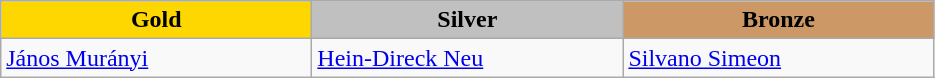<table class="wikitable" style="text-align:left">
<tr align="center">
<td width=200 bgcolor=gold><strong>Gold</strong></td>
<td width=200 bgcolor=silver><strong>Silver</strong></td>
<td width=200 bgcolor=CC9966><strong>Bronze</strong></td>
</tr>
<tr>
<td><a href='#'>János Murányi</a><br><em></em></td>
<td><a href='#'>Hein-Direck Neu</a><br><em></em></td>
<td><a href='#'>Silvano Simeon</a><br><em></em></td>
</tr>
</table>
